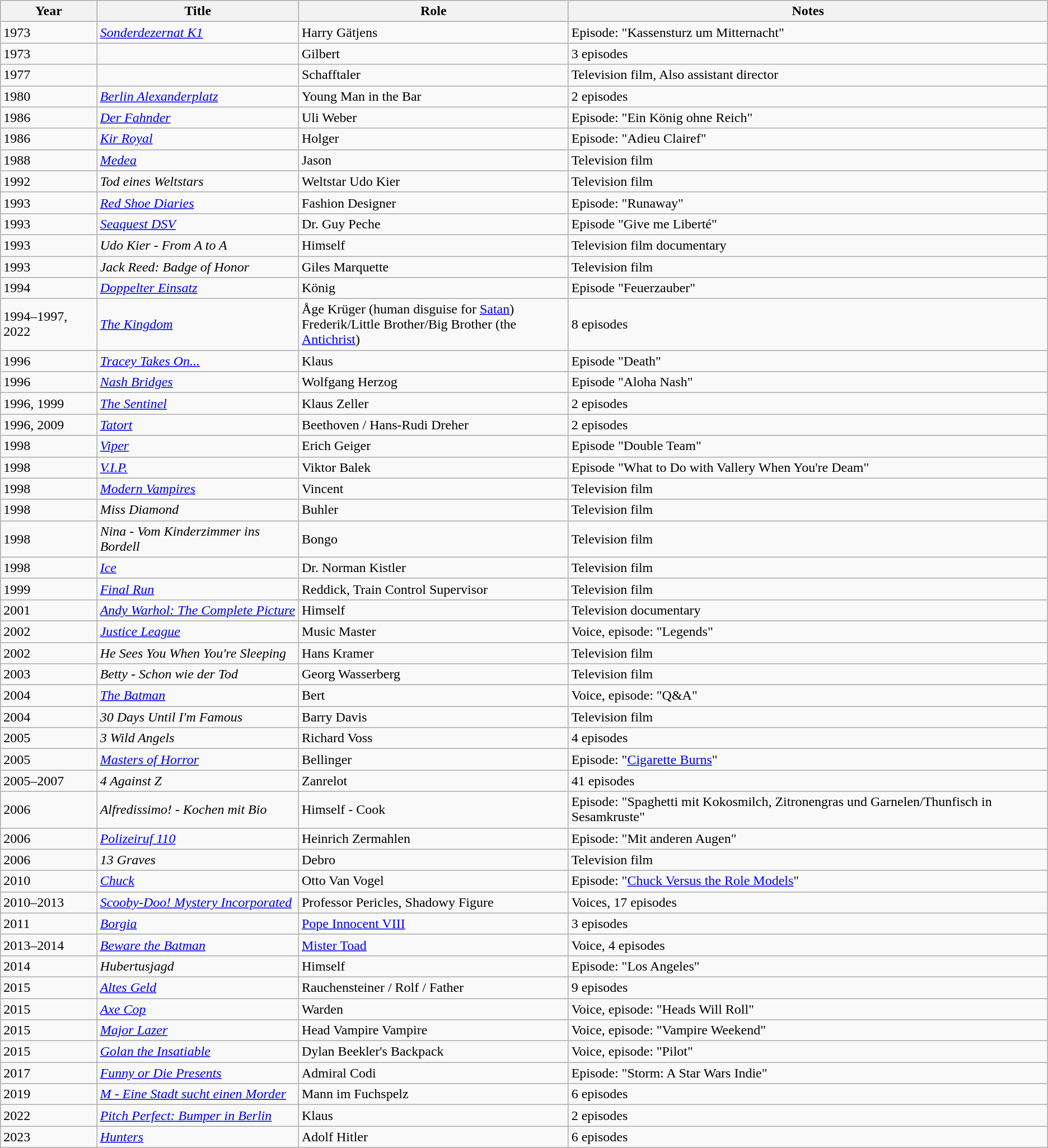<table class="wikitable sortable">
<tr>
<th>Year</th>
<th>Title</th>
<th>Role</th>
<th class="unsortable">Notes</th>
</tr>
<tr>
<td>1973</td>
<td><em><a href='#'>Sonderdezernat K1</a></em></td>
<td>Harry Gätjens</td>
<td>Episode: "Kassensturz um Mitternacht"</td>
</tr>
<tr>
<td>1973</td>
<td><em></em></td>
<td>Gilbert</td>
<td>3 episodes</td>
</tr>
<tr>
<td>1977</td>
<td><em></em></td>
<td>Schafftaler</td>
<td>Television film, Also assistant director</td>
</tr>
<tr>
<td>1980</td>
<td><em><a href='#'>Berlin Alexanderplatz</a></em></td>
<td>Young Man in the Bar</td>
<td>2 episodes</td>
</tr>
<tr>
<td>1986</td>
<td><em><a href='#'>Der Fahnder</a></em></td>
<td>Uli Weber</td>
<td>Episode: "Ein König ohne Reich"</td>
</tr>
<tr>
<td>1986</td>
<td><em><a href='#'>Kir Royal</a></em></td>
<td>Holger</td>
<td>Episode: "Adieu Clairef"</td>
</tr>
<tr>
<td>1988</td>
<td><em><a href='#'>Medea</a></em></td>
<td>Jason</td>
<td>Television film</td>
</tr>
<tr>
<td>1992</td>
<td><em>Tod eines Weltstars</em></td>
<td>Weltstar Udo Kier</td>
<td>Television film</td>
</tr>
<tr>
<td>1993</td>
<td><em><a href='#'>Red Shoe Diaries</a></em></td>
<td>Fashion Designer</td>
<td>Episode: "Runaway"</td>
</tr>
<tr>
<td>1993</td>
<td><em><a href='#'>Seaquest DSV</a></em></td>
<td>Dr. Guy Peche</td>
<td>Episode "Give me Liberté"</td>
</tr>
<tr>
<td>1993</td>
<td><em>Udo Kier - From A to A</em></td>
<td>Himself</td>
<td>Television film documentary</td>
</tr>
<tr>
<td>1993</td>
<td><em>Jack Reed: Badge of Honor</em></td>
<td>Giles Marquette</td>
<td>Television film</td>
</tr>
<tr>
<td>1994</td>
<td><em><a href='#'>Doppelter Einsatz</a></em></td>
<td>König</td>
<td>Episode "Feuerzauber"</td>
</tr>
<tr>
<td>1994–1997, 2022</td>
<td><em><a href='#'>The Kingdom</a></em></td>
<td>Åge Krüger (human disguise for <a href='#'>Satan</a>)<br>Frederik/Little Brother/Big Brother (the <a href='#'>Antichrist</a>)</td>
<td>8 episodes</td>
</tr>
<tr>
<td>1996</td>
<td><em><a href='#'>Tracey Takes On...</a></em></td>
<td>Klaus</td>
<td>Episode "Death"</td>
</tr>
<tr>
<td>1996</td>
<td><em><a href='#'>Nash Bridges</a></em></td>
<td>Wolfgang Herzog</td>
<td>Episode "Aloha Nash"</td>
</tr>
<tr>
<td>1996, 1999</td>
<td><em><a href='#'>The Sentinel</a></em></td>
<td>Klaus Zeller</td>
<td>2 episodes</td>
</tr>
<tr>
<td>1996, 2009</td>
<td><em><a href='#'>Tatort</a></em></td>
<td>Beethoven / Hans-Rudi Dreher</td>
<td>2 episodes</td>
</tr>
<tr>
<td>1998</td>
<td><em><a href='#'>Viper</a></em></td>
<td>Erich Geiger</td>
<td>Episode "Double Team"</td>
</tr>
<tr>
<td>1998</td>
<td><em><a href='#'>V.I.P.</a></em></td>
<td>Viktor Balek</td>
<td>Episode "What to Do with Vallery When You're Deam"</td>
</tr>
<tr>
<td>1998</td>
<td><em><a href='#'>Modern Vampires</a></em></td>
<td>Vincent</td>
<td>Television film</td>
</tr>
<tr>
<td>1998</td>
<td><em>Miss Diamond</em></td>
<td>Buhler</td>
<td>Television film</td>
</tr>
<tr>
<td>1998</td>
<td><em>Nina - Vom Kinderzimmer ins Bordell</em></td>
<td>Bongo</td>
<td>Television film</td>
</tr>
<tr>
<td>1998</td>
<td><em><a href='#'>Ice</a></em></td>
<td>Dr. Norman Kistler</td>
<td>Television film</td>
</tr>
<tr>
<td>1999</td>
<td><em><a href='#'>Final Run</a></em></td>
<td>Reddick, Train Control Supervisor</td>
<td>Television film</td>
</tr>
<tr>
<td>2001</td>
<td><em><a href='#'>Andy Warhol: The Complete Picture</a></em></td>
<td>Himself</td>
<td>Television documentary</td>
</tr>
<tr>
<td>2002</td>
<td><em><a href='#'>Justice League</a></em></td>
<td>Music Master</td>
<td>Voice, episode: "Legends"</td>
</tr>
<tr>
<td>2002</td>
<td><em>He Sees You When You're Sleeping</em></td>
<td>Hans Kramer</td>
<td>Television film</td>
</tr>
<tr>
<td>2003</td>
<td><em>Betty - Schon wie der Tod</em></td>
<td>Georg Wasserberg</td>
<td>Television film</td>
</tr>
<tr>
<td>2004</td>
<td><em><a href='#'>The Batman</a></em></td>
<td>Bert</td>
<td>Voice, episode: "Q&A"</td>
</tr>
<tr>
<td>2004</td>
<td><em>30 Days Until I'm Famous</em></td>
<td>Barry Davis</td>
<td>Television film</td>
</tr>
<tr>
<td>2005</td>
<td><em>3 Wild Angels</em></td>
<td>Richard Voss</td>
<td>4 episodes</td>
</tr>
<tr>
<td>2005</td>
<td><em><a href='#'>Masters of Horror</a></em></td>
<td>Bellinger</td>
<td>Episode: "<a href='#'>Cigarette Burns</a>"</td>
</tr>
<tr>
<td>2005–2007</td>
<td><em>4 Against Z</em></td>
<td>Zanrelot</td>
<td>41 episodes</td>
</tr>
<tr>
<td>2006</td>
<td><em>Alfredissimo! - Kochen mit Bio</em></td>
<td>Himself - Cook</td>
<td>Episode: "Spaghetti mit Kokosmilch, Zitronengras und Garnelen/Thunfisch in Sesamkruste"</td>
</tr>
<tr>
<td>2006</td>
<td><em><a href='#'>Polizeiruf 110</a></em></td>
<td>Heinrich Zermahlen</td>
<td>Episode: "Mit anderen Augen"</td>
</tr>
<tr>
<td>2006</td>
<td><em>13 Graves</em></td>
<td>Debro</td>
<td>Television film</td>
</tr>
<tr>
<td>2010</td>
<td><em><a href='#'>Chuck</a></em></td>
<td>Otto Van Vogel</td>
<td>Episode: "<a href='#'>Chuck Versus the Role Models</a>"</td>
</tr>
<tr>
<td>2010–2013</td>
<td><em><a href='#'>Scooby-Doo! Mystery Incorporated</a></em></td>
<td>Professor Pericles, Shadowy Figure</td>
<td>Voices, 17 episodes</td>
</tr>
<tr>
<td>2011</td>
<td><em><a href='#'>Borgia</a></em></td>
<td><a href='#'>Pope Innocent VIII</a></td>
<td>3 episodes</td>
</tr>
<tr>
<td>2013–2014</td>
<td><em><a href='#'>Beware the Batman</a></em></td>
<td><a href='#'>Mister Toad</a></td>
<td>Voice, 4 episodes</td>
</tr>
<tr>
<td>2014</td>
<td><em>Hubertusjagd</em></td>
<td>Himself</td>
<td>Episode: "Los Angeles"</td>
</tr>
<tr>
<td>2015</td>
<td><em><a href='#'>Altes Geld</a></em></td>
<td>Rauchensteiner / Rolf / Father</td>
<td>9 episodes</td>
</tr>
<tr>
<td>2015</td>
<td><em><a href='#'>Axe Cop</a></em></td>
<td>Warden</td>
<td>Voice, episode: "Heads Will Roll"</td>
</tr>
<tr>
<td>2015</td>
<td><em><a href='#'>Major Lazer</a></em></td>
<td>Head Vampire Vampire</td>
<td>Voice, episode: "Vampire Weekend"</td>
</tr>
<tr>
<td>2015</td>
<td><em><a href='#'>Golan the Insatiable</a></em></td>
<td>Dylan Beekler's Backpack</td>
<td>Voice, episode: "Pilot"</td>
</tr>
<tr>
<td>2017</td>
<td><em><a href='#'>Funny or Die Presents</a></em></td>
<td>Admiral Codi</td>
<td>Episode: "Storm: A Star Wars Indie"</td>
</tr>
<tr>
<td>2019</td>
<td><em><a href='#'>M - Eine Stadt sucht einen Morder</a></em></td>
<td>Mann im Fuchspelz</td>
<td>6 episodes</td>
</tr>
<tr>
<td>2022</td>
<td><em><a href='#'>Pitch Perfect: Bumper in Berlin</a></em></td>
<td>Klaus</td>
<td>2 episodes</td>
</tr>
<tr>
<td>2023</td>
<td><em><a href='#'>Hunters</a></em></td>
<td>Adolf Hitler</td>
<td>6 episodes</td>
</tr>
</table>
